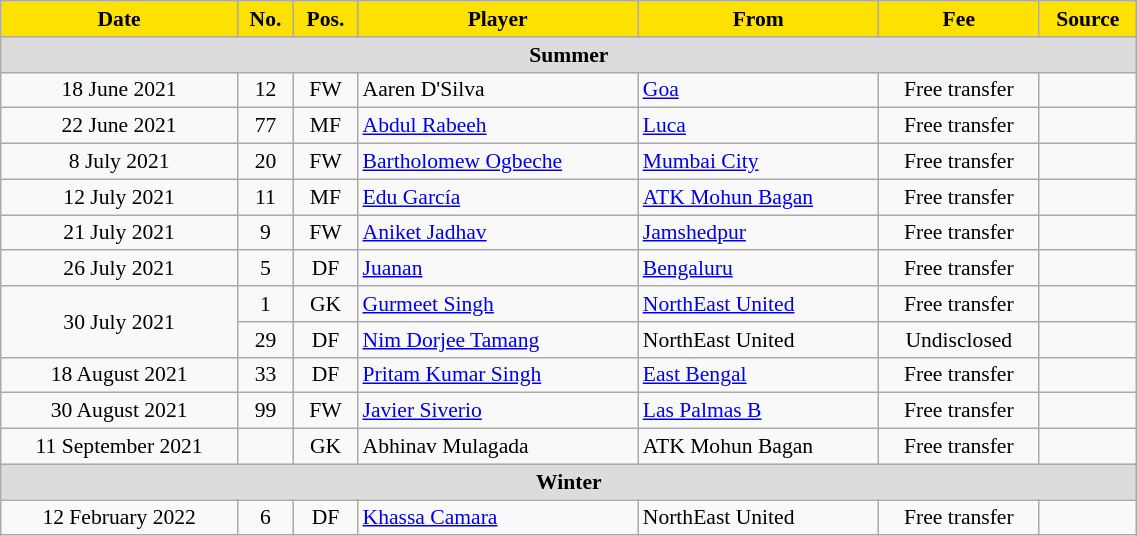<table class="wikitable" style="text-align:center; font-size:90%; width:60%">
<tr>
<th style="background:#FDE100; color:#000000; text-align:center;">Date</th>
<th style="background:#FDE100; color:#000000; text-align:center;">No.</th>
<th style="background:#FDE100; color:#000000; text-align:center;">Pos.</th>
<th style="background:#FDE100; color:#000000; text-align:center;">Player</th>
<th style="background:#FDE100; color:#000000; text-align:center;">From</th>
<th style="background:#FDE100; color:#000000; text-align:center;">Fee</th>
<th style="background:#FDE100; color:#000000; text-align:center;">Source</th>
</tr>
<tr>
<th colspan=8 style=background:#dcdcdc>Summer</th>
</tr>
<tr>
<td>18 June 2021</td>
<td>12</td>
<td>FW</td>
<td align="left"> Aaren D'Silva</td>
<td align="left"> <a href='#'>Goa</a></td>
<td>Free transfer</td>
<td></td>
</tr>
<tr>
<td>22 June 2021</td>
<td>77</td>
<td>MF</td>
<td align="left"> <a href='#'>Abdul Rabeeh</a></td>
<td align="left"> <a href='#'>Luca</a></td>
<td>Free transfer</td>
<td></td>
</tr>
<tr>
<td>8 July 2021</td>
<td>20</td>
<td>FW</td>
<td align="left"> <a href='#'>Bartholomew Ogbeche</a></td>
<td align="left"> <a href='#'>Mumbai City</a></td>
<td>Free transfer</td>
<td></td>
</tr>
<tr>
<td>12 July 2021</td>
<td>11</td>
<td>MF</td>
<td align="left"> <a href='#'>Edu García</a></td>
<td align="left"> <a href='#'>ATK Mohun Bagan</a></td>
<td>Free transfer</td>
<td></td>
</tr>
<tr>
<td>21 July 2021</td>
<td>9</td>
<td>FW</td>
<td align="left"> <a href='#'>Aniket Jadhav</a></td>
<td align="left"> <a href='#'>Jamshedpur</a></td>
<td>Free transfer</td>
<td></td>
</tr>
<tr>
<td>26 July 2021</td>
<td>5</td>
<td>DF</td>
<td align="left"> <a href='#'>Juanan</a></td>
<td align="left"> <a href='#'>Bengaluru</a></td>
<td>Free transfer</td>
<td></td>
</tr>
<tr>
<td rowspan=2>30 July 2021</td>
<td>1</td>
<td>GK</td>
<td align="left"> <a href='#'>Gurmeet Singh</a></td>
<td align="left"> <a href='#'>NorthEast United</a></td>
<td>Free transfer</td>
<td></td>
</tr>
<tr>
<td>29</td>
<td>DF</td>
<td align="left"> <a href='#'>Nim Dorjee Tamang</a></td>
<td align="left"> NorthEast United</td>
<td>Undisclosed</td>
<td></td>
</tr>
<tr>
<td>18 August 2021</td>
<td>33</td>
<td>DF</td>
<td align="left"> <a href='#'>Pritam Kumar Singh</a></td>
<td align="left"> <a href='#'>East Bengal</a></td>
<td>Free transfer</td>
<td></td>
</tr>
<tr>
<td>30 August 2021</td>
<td>99</td>
<td>FW</td>
<td align="left"> <a href='#'>Javier Siverio</a></td>
<td align="left"> <a href='#'>Las Palmas B</a></td>
<td>Free transfer</td>
<td></td>
</tr>
<tr>
<td>11 September 2021</td>
<td></td>
<td>GK</td>
<td align="left"> Abhinav Mulagada</td>
<td align="left"> ATK Mohun Bagan</td>
<td>Free transfer</td>
<td></td>
</tr>
<tr>
<th colspan=8 style=background:#dcdcdc>Winter</th>
</tr>
<tr>
<td>12 February 2022</td>
<td>6</td>
<td>DF</td>
<td align="left"> <a href='#'>Khassa Camara</a></td>
<td align="left"> NorthEast United</td>
<td>Free transfer</td>
<td></td>
</tr>
</table>
